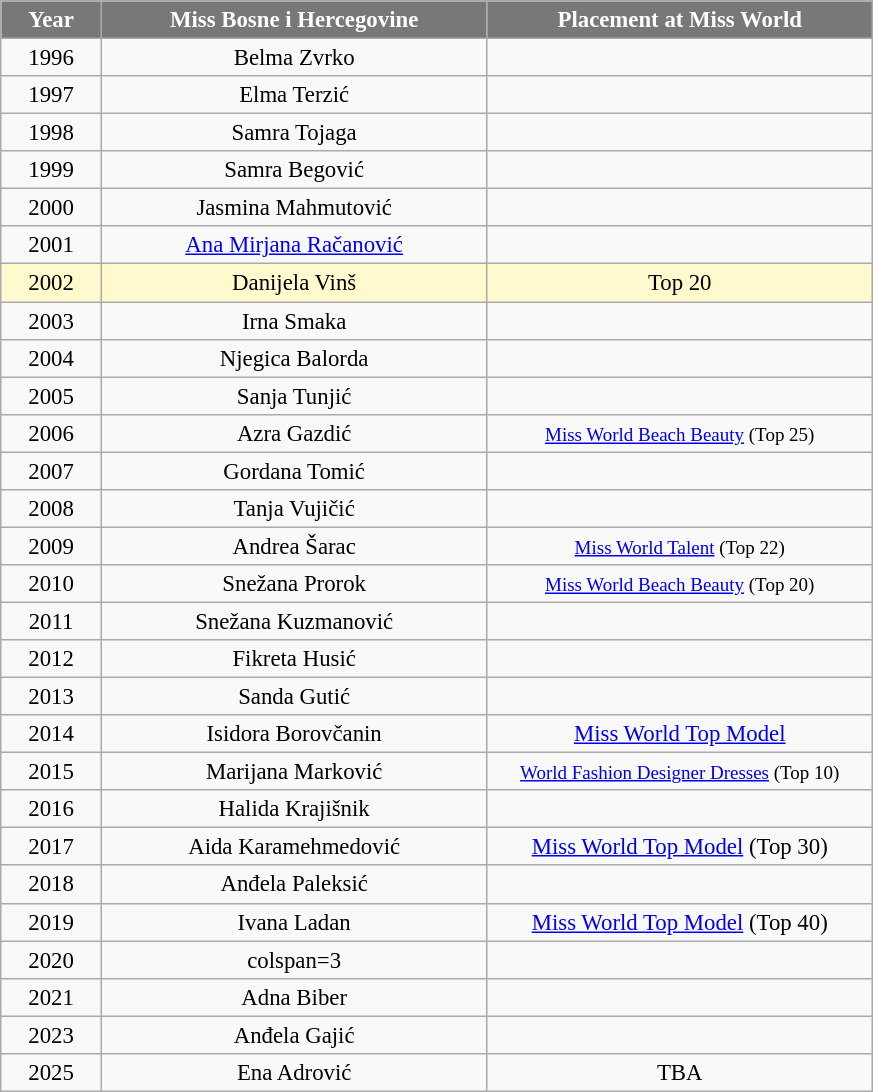<table class="wikitable sortable" style="font-size: 95%; text-align:center">
<tr>
<th width="60" style="background-color:#787878;color:#FFFFFF;">Year</th>
<th width="250" style="background-color:#787878;color:#FFFFFF;">Miss Bosne i Hercegovine</th>
<th width="250" style="background-color:#787878;color:#FFFFFF;">Placement at Miss World</th>
</tr>
<tr>
<td>1996</td>
<td>Belma Zvrko</td>
<td></td>
</tr>
<tr>
<td>1997</td>
<td>Elma Terzić</td>
<td></td>
</tr>
<tr>
<td>1998</td>
<td>Samra Tojaga</td>
<td></td>
</tr>
<tr>
<td>1999</td>
<td>Samra Begović</td>
<td></td>
</tr>
<tr>
<td>2000</td>
<td>Jasmina Mahmutović</td>
<td></td>
</tr>
<tr>
<td>2001</td>
<td><a href='#'>Ana Mirjana Račanović</a></td>
<td></td>
</tr>
<tr style="background-color:#FFFACD;">
<td>2002</td>
<td>Danijela Vinš</td>
<td>Top 20</td>
</tr>
<tr>
<td>2003</td>
<td>Irna Smaka</td>
<td></td>
</tr>
<tr>
<td>2004</td>
<td>Njegica Balorda</td>
<td></td>
</tr>
<tr>
<td>2005</td>
<td>Sanja Tunjić</td>
<td></td>
</tr>
<tr>
<td>2006</td>
<td>Azra Gazdić</td>
<td><small><a href='#'>Miss World Beach Beauty</a> (Top 25)</small></td>
</tr>
<tr>
<td>2007</td>
<td>Gordana Tomić</td>
<td></td>
</tr>
<tr>
<td>2008</td>
<td>Tanja Vujičić</td>
<td></td>
</tr>
<tr>
<td>2009</td>
<td>Andrea Šarac</td>
<td><small><a href='#'>Miss World Talent</a> (Top 22)</small></td>
</tr>
<tr>
<td>2010</td>
<td>Snežana Prorok</td>
<td><small><a href='#'>Miss World Beach Beauty</a> (Top 20)</small></td>
</tr>
<tr>
<td>2011</td>
<td>Snežana Kuzmanović</td>
<td></td>
</tr>
<tr>
<td>2012</td>
<td>Fikreta Husić</td>
<td></td>
</tr>
<tr>
<td>2013</td>
<td>Sanda Gutić</td>
<td></td>
</tr>
<tr>
<td>2014</td>
<td>Isidora Borovčanin</td>
<td><a href='#'>Miss World Top Model</a></td>
</tr>
<tr>
<td>2015</td>
<td>Marijana Marković</td>
<td><small><a href='#'>World Fashion Designer Dresses</a> (Top 10)</small></td>
</tr>
<tr>
<td>2016</td>
<td>Halida Krajišnik</td>
<td></td>
</tr>
<tr>
<td>2017</td>
<td>Aida Karamehmedović</td>
<td><a href='#'>Miss World Top Model</a> (Top 30)</td>
</tr>
<tr>
<td>2018</td>
<td>Anđela Paleksić</td>
<td></td>
</tr>
<tr>
<td>2019</td>
<td>Ivana Ladan</td>
<td><a href='#'>Miss World Top Model</a> (Top 40)</td>
</tr>
<tr>
<td>2020</td>
<td>colspan=3 </td>
</tr>
<tr>
<td>2021</td>
<td>Adna Biber</td>
<td></td>
</tr>
<tr>
<td>2023</td>
<td>Anđela Gajić</td>
<td></td>
</tr>
<tr>
<td>2025</td>
<td>Ena Adrović</td>
<td>TBA</td>
</tr>
</table>
